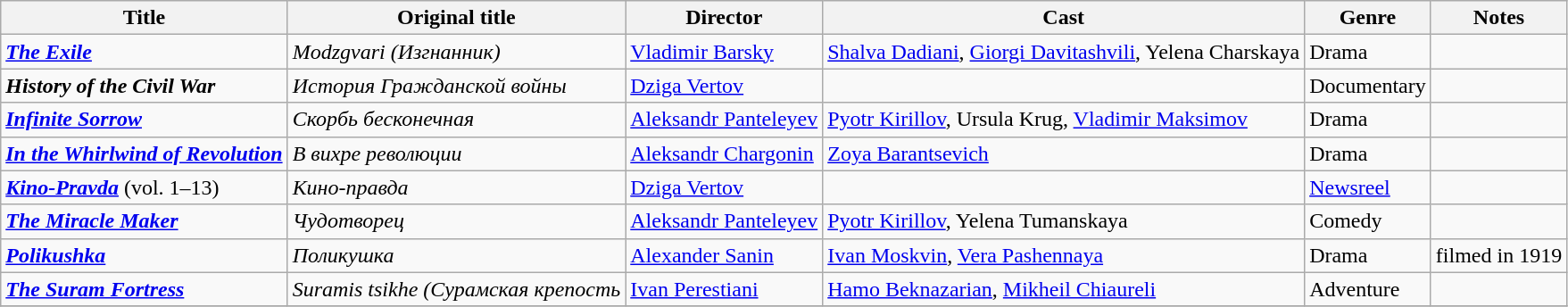<table class="wikitable">
<tr>
<th>Title</th>
<th>Original title</th>
<th>Director</th>
<th>Cast</th>
<th>Genre</th>
<th>Notes</th>
</tr>
<tr>
<td><strong><em><a href='#'>The Exile</a></em></strong></td>
<td><em>Modzgvari (Изгнанник)</em></td>
<td><a href='#'>Vladimir Barsky</a></td>
<td><a href='#'>Shalva Dadiani</a>, <a href='#'>Giorgi Davitashvili</a>, Yelena Charskaya</td>
<td>Drama</td>
<td></td>
</tr>
<tr>
<td><strong><em>History of the Civil War</em></strong></td>
<td><em>История Гражданской войны</em></td>
<td><a href='#'>Dziga Vertov</a></td>
<td></td>
<td>Documentary</td>
<td></td>
</tr>
<tr>
<td><strong><em><a href='#'>Infinite Sorrow</a></em></strong></td>
<td><em>Скорбь бесконечная</em></td>
<td><a href='#'>Aleksandr Panteleyev</a></td>
<td><a href='#'>Pyotr Kirillov</a>, Ursula Krug, <a href='#'>Vladimir Maksimov</a></td>
<td>Drama</td>
<td></td>
</tr>
<tr>
<td><strong><em><a href='#'>In the Whirlwind of Revolution</a></em></strong></td>
<td><em>В вихре революции</em></td>
<td><a href='#'>Aleksandr Chargonin</a></td>
<td><a href='#'>Zoya Barantsevich</a></td>
<td>Drama</td>
<td></td>
</tr>
<tr>
<td><strong><em><a href='#'>Kino-Pravda</a></em></strong> (vol. 1–13)</td>
<td><em>Кино-правда</em></td>
<td><a href='#'>Dziga Vertov</a></td>
<td></td>
<td><a href='#'>Newsreel</a></td>
<td></td>
</tr>
<tr>
<td><strong><em><a href='#'>The Miracle Maker</a></em></strong></td>
<td><em>Чудотворец</em></td>
<td><a href='#'>Aleksandr Panteleyev</a></td>
<td><a href='#'>Pyotr Kirillov</a>, Yelena Tumanskaya</td>
<td>Comedy</td>
<td></td>
</tr>
<tr>
<td><strong><em><a href='#'>Polikushka</a></em></strong></td>
<td><em>Поликушка</em></td>
<td><a href='#'>Alexander Sanin</a></td>
<td><a href='#'>Ivan Moskvin</a>, <a href='#'>Vera Pashennaya</a></td>
<td>Drama</td>
<td>filmed in 1919</td>
</tr>
<tr>
<td><strong><em><a href='#'>The Suram Fortress</a></em></strong></td>
<td><em>Suramis tsikhe (Сурамская крепость</em></td>
<td><a href='#'>Ivan Perestiani</a></td>
<td><a href='#'>Hamo Beknazarian</a>, <a href='#'>Mikheil Chiaureli</a></td>
<td>Adventure</td>
<td></td>
</tr>
<tr>
</tr>
</table>
